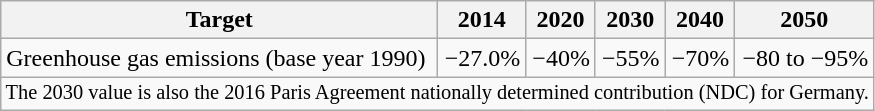<table class="wikitable" style="text-align: right">
<tr>
<th>Target</th>
<th>2014</th>
<th>2020</th>
<th>2030</th>
<th>2040</th>
<th>2050</th>
</tr>
<tr>
<td align=left>Greenhouse gas emissions (base year 1990)</td>
<td>−27.0%</td>
<td>−40%</td>
<td>−55%</td>
<td>−70%</td>
<td>−80 to −95%</td>
</tr>
<tr>
<td colspan="6" align="left" style="font-size:85%">The 2030 value is also the 2016 Paris Agreement nationally determined contribution (NDC) for Germany.</td>
</tr>
</table>
